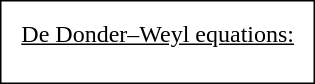<table style="margin:0 1em 1em; text-align:center; border:1px solid black; padding:10px; float:right;">
<tr>
<td><u>De Donder–Weyl equations:</u></td>
</tr>
<tr>
<td></td>
</tr>
<tr>
<td></td>
</tr>
<tr>
</tr>
</table>
